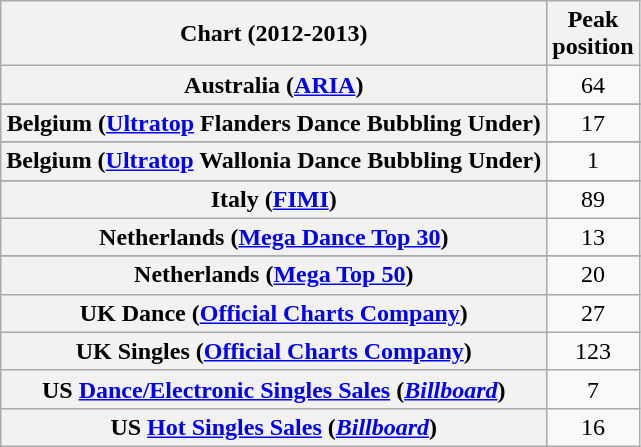<table class="wikitable plainrowheaders sortable">
<tr>
<th>Chart (2012-2013)</th>
<th>Peak<br>position</th>
</tr>
<tr>
<th scope="row">Australia (<a href='#'>ARIA</a>)</th>
<td align="center">64</td>
</tr>
<tr>
</tr>
<tr>
</tr>
<tr>
<th scope="row">Belgium (<a href='#'>Ultratop</a> Flanders Dance Bubbling Under)</th>
<td align=center>17</td>
</tr>
<tr>
</tr>
<tr>
<th scope="row">Belgium (<a href='#'>Ultratop</a> Wallonia Dance Bubbling Under)</th>
<td align=center>1</td>
</tr>
<tr>
</tr>
<tr>
</tr>
<tr>
<th scope="row">Italy (<a href='#'>FIMI</a>)</th>
<td align=center>89</td>
</tr>
<tr>
<th scope="row">Netherlands (<a href='#'>Mega Dance Top 30</a>)</th>
<td align=center>13</td>
</tr>
<tr>
</tr>
<tr>
<th scope="row">Netherlands (<a href='#'>Mega Top 50</a>)</th>
<td align=center>20</td>
</tr>
<tr>
<th scope="row">UK Dance (<a href='#'>Official Charts Company</a>)</th>
<td align=center>27</td>
</tr>
<tr>
<th scope="row">UK Singles (<a href='#'>Official Charts Company</a>)</th>
<td align=center>123</td>
</tr>
<tr>
<th scope="row">US <a href='#'>Dance/Electronic Singles Sales</a> (<em><a href='#'>Billboard</a></em>)</th>
<td align=center>7</td>
</tr>
<tr>
<th scope="row">US <a href='#'>Hot Singles Sales</a> (<em><a href='#'>Billboard</a></em>)</th>
<td align=center>16</td>
</tr>
</table>
